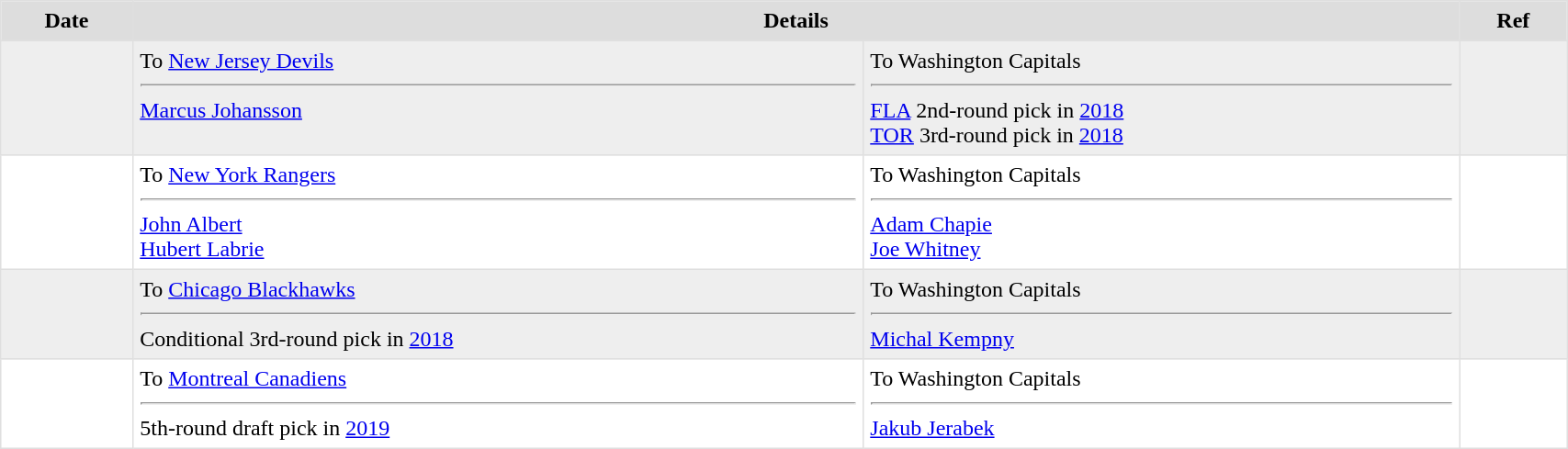<table border=1 style="border-collapse:collapse" bordercolor="#DFDFDF" cellpadding="5" width=90%>
<tr style="background:#ddd; text-align:center;">
<th>Date</th>
<th colspan="2">Details</th>
<th>Ref</th>
</tr>
<tr style="background:#eee;">
<td></td>
<td valign="top">To <a href='#'>New Jersey Devils</a><hr><a href='#'>Marcus Johansson</a></td>
<td valign="top">To Washington Capitals<hr><a href='#'>FLA</a> 2nd-round pick in <a href='#'>2018</a><br><a href='#'>TOR</a> 3rd-round pick in <a href='#'>2018</a></td>
<td></td>
</tr>
<tr>
<td></td>
<td valign="top">To <a href='#'>New York Rangers</a><hr><a href='#'>John Albert</a><br><a href='#'>Hubert Labrie</a></td>
<td valign="top">To Washington Capitals<hr><a href='#'>Adam Chapie</a><br><a href='#'>Joe Whitney</a></td>
<td></td>
</tr>
<tr style="background:#eee;">
<td></td>
<td valign="top">To <a href='#'>Chicago Blackhawks</a><hr>Conditional 3rd-round pick in <a href='#'>2018</a></td>
<td valign="top">To Washington Capitals<hr><a href='#'>Michal Kempny</a></td>
<td></td>
</tr>
<tr>
<td></td>
<td valign="top">To <a href='#'>Montreal Canadiens</a><hr>5th-round draft pick in <a href='#'>2019</a></td>
<td valign="top">To Washington Capitals<hr><a href='#'>Jakub Jerabek</a></td>
<td></td>
</tr>
</table>
